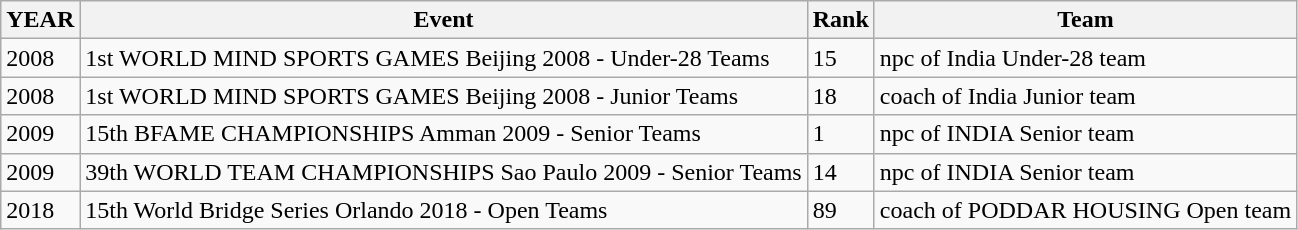<table class="wikitable">
<tr>
<th>YEAR</th>
<th>Event</th>
<th>Rank</th>
<th>Team</th>
</tr>
<tr>
<td>2008</td>
<td>1st WORLD MIND SPORTS GAMES Beijing 2008 - Under-28 Teams</td>
<td>15</td>
<td>npc of India Under-28 team</td>
</tr>
<tr>
<td>2008</td>
<td>1st WORLD MIND SPORTS GAMES Beijing 2008 - Junior Teams</td>
<td>18</td>
<td>coach of India Junior team</td>
</tr>
<tr>
<td>2009</td>
<td>15th BFAME CHAMPIONSHIPS Amman 2009 - Senior Teams</td>
<td>1</td>
<td>npc of INDIA Senior team</td>
</tr>
<tr>
<td>2009</td>
<td>39th WORLD TEAM CHAMPIONSHIPS Sao Paulo 2009 - Senior Teams</td>
<td>14</td>
<td>npc of INDIA Senior team</td>
</tr>
<tr>
<td>2018</td>
<td>15th World Bridge Series Orlando 2018 - Open Teams</td>
<td>89</td>
<td>coach of PODDAR HOUSING Open team</td>
</tr>
</table>
